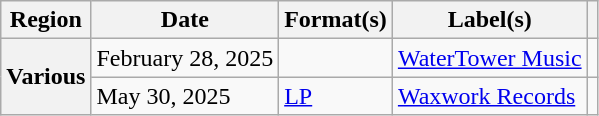<table class="wikitable plainrowheaders">
<tr>
<th scope="col">Region</th>
<th scope="col">Date</th>
<th scope="col">Format(s)</th>
<th scope="col">Label(s)</th>
<th scope="col"></th>
</tr>
<tr>
<th rowspan="2" scope="row">Various</th>
<td>February 28, 2025</td>
<td></td>
<td><a href='#'>WaterTower Music</a></td>
<td align="center"></td>
</tr>
<tr>
<td>May 30, 2025</td>
<td><a href='#'>LP</a></td>
<td><a href='#'>Waxwork Records</a></td>
<td align="center"></td>
</tr>
</table>
